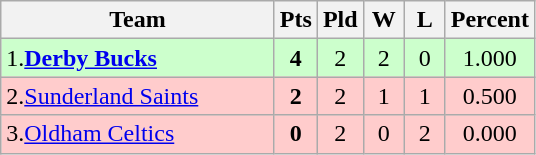<table class="wikitable" style="text-align: center;">
<tr>
<th width="175">Team</th>
<th width="20" abbr="Points">Pts</th>
<th width="20" abbr="Played">Pld</th>
<th width="20" abbr="Won">W</th>
<th width="20" abbr="Lost">L</th>
<th width="20" abbr="Percentage">Percent</th>
</tr>
<tr style="background: #ccffcc;">
<td style="text-align:left;">1.<strong><a href='#'>Derby Bucks</a></strong></td>
<td><strong>4</strong></td>
<td>2</td>
<td>2</td>
<td>0</td>
<td>1.000</td>
</tr>
<tr style="background: #ffcccc;">
<td style="text-align:left;">2.<a href='#'>Sunderland Saints</a></td>
<td><strong>2</strong></td>
<td>2</td>
<td>1</td>
<td>1</td>
<td>0.500</td>
</tr>
<tr style="background: #ffcccc;">
<td style="text-align:left;">3.<a href='#'>Oldham Celtics</a></td>
<td><strong>0</strong></td>
<td>2</td>
<td>0</td>
<td>2</td>
<td>0.000</td>
</tr>
</table>
